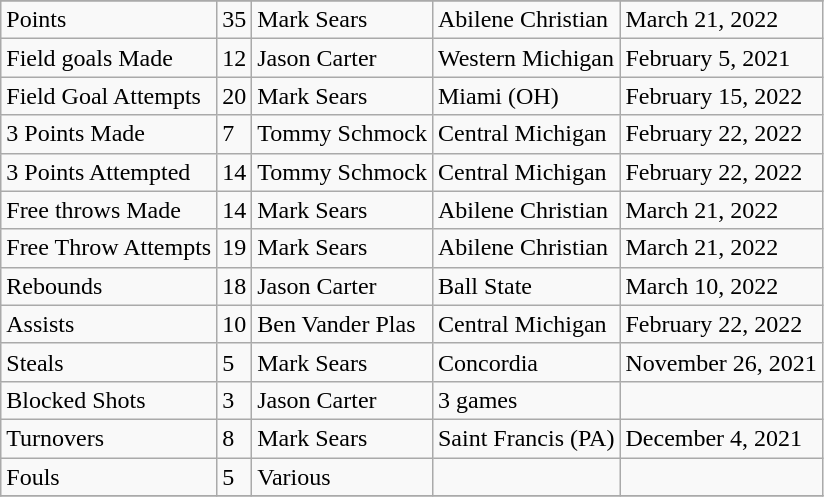<table class="wikitable" border="1">
<tr align=center>
</tr>
<tr>
<td rowspan="1">Points</td>
<td>35</td>
<td>Mark Sears</td>
<td>Abilene Christian</td>
<td>March 21, 2022</td>
</tr>
<tr>
<td>Field goals Made</td>
<td>12</td>
<td>Jason Carter</td>
<td>Western Michigan</td>
<td>February 5, 2021</td>
</tr>
<tr>
<td>Field Goal Attempts</td>
<td>20</td>
<td>Mark Sears</td>
<td>Miami (OH)</td>
<td>February 15, 2022</td>
</tr>
<tr>
<td>3 Points Made</td>
<td>7</td>
<td>Tommy Schmock</td>
<td>Central Michigan</td>
<td>February 22, 2022</td>
</tr>
<tr>
<td>3 Points Attempted</td>
<td>14</td>
<td>Tommy Schmock</td>
<td>Central Michigan</td>
<td>February 22, 2022</td>
</tr>
<tr>
<td>Free throws Made</td>
<td>14</td>
<td>Mark Sears</td>
<td>Abilene Christian</td>
<td>March 21, 2022</td>
</tr>
<tr>
<td>Free Throw Attempts</td>
<td>19</td>
<td>Mark Sears</td>
<td>Abilene Christian</td>
<td>March 21, 2022</td>
</tr>
<tr>
<td>Rebounds</td>
<td>18</td>
<td>Jason Carter</td>
<td>Ball State</td>
<td>March 10, 2022</td>
</tr>
<tr>
<td>Assists</td>
<td>10</td>
<td>Ben Vander Plas</td>
<td>Central Michigan</td>
<td>February 22, 2022</td>
</tr>
<tr>
<td>Steals</td>
<td>5</td>
<td>Mark Sears</td>
<td>Concordia</td>
<td>November 26, 2021</td>
</tr>
<tr>
<td>Blocked Shots</td>
<td>3</td>
<td>Jason Carter</td>
<td>3 games</td>
<td></td>
</tr>
<tr>
<td>Turnovers</td>
<td>8</td>
<td>Mark Sears</td>
<td>Saint Francis (PA)</td>
<td>December 4, 2021</td>
</tr>
<tr>
<td>Fouls</td>
<td>5</td>
<td>Various</td>
<td></td>
<td></td>
</tr>
<tr>
</tr>
</table>
